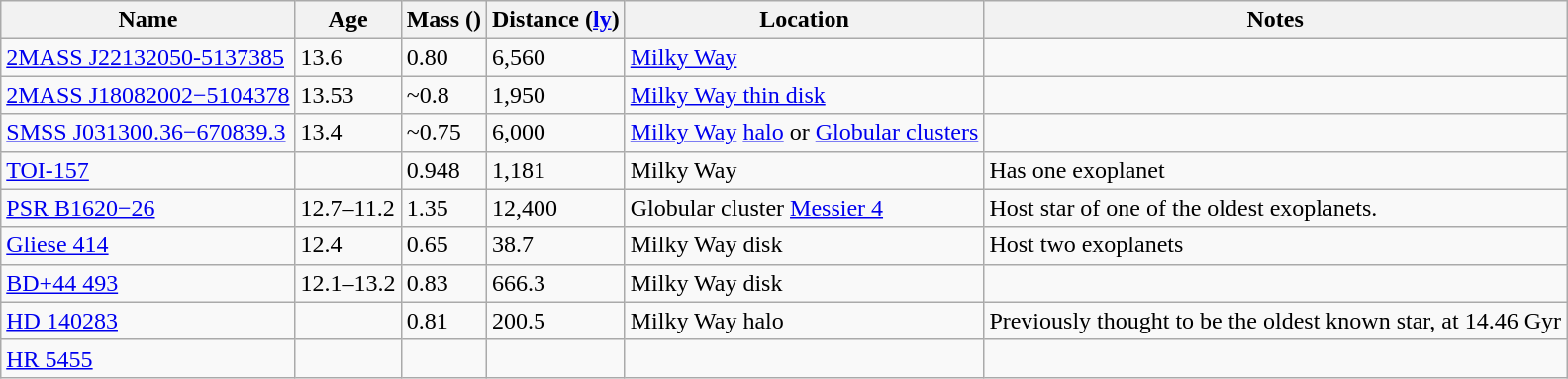<table class="wikitable sortable">
<tr>
<th>Name</th>
<th>Age<br></th>
<th>Mass ()</th>
<th style="text-align:center; ">Distance (<a href='#'>ly</a>)</th>
<th>Location</th>
<th>Notes</th>
</tr>
<tr>
<td><a href='#'>2MASS J22132050-5137385</a></td>
<td>13.6</td>
<td>0.80</td>
<td>6,560</td>
<td><a href='#'>Milky Way</a></td>
<td></td>
</tr>
<tr>
<td><a href='#'>2MASS J18082002−5104378</a></td>
<td>13.53</td>
<td>~0.8</td>
<td>1,950</td>
<td><a href='#'>Milky Way thin disk</a></td>
<td></td>
</tr>
<tr>
<td><a href='#'>SMSS J031300.36−670839.3</a></td>
<td>13.4</td>
<td>~0.75</td>
<td> 6,000</td>
<td><a href='#'>Milky Way</a> <a href='#'>halo</a> or <a href='#'>Globular clusters</a></td>
<td></td>
</tr>
<tr>
<td><a href='#'>TOI-157</a></td>
<td></td>
<td>0.948</td>
<td>1,181</td>
<td>Milky Way</td>
<td>Has one exoplanet</td>
</tr>
<tr>
<td><a href='#'>PSR B1620−26</a></td>
<td>12.7–11.2</td>
<td>1.35</td>
<td>12,400</td>
<td>Globular cluster <a href='#'>Messier 4</a></td>
<td>Host star of one of the oldest exoplanets.</td>
</tr>
<tr>
<td><a href='#'>Gliese 414</a></td>
<td>12.4</td>
<td>0.65</td>
<td>38.7</td>
<td>Milky Way disk</td>
<td>Host two exoplanets</td>
</tr>
<tr>
<td><a href='#'>BD+44 493</a></td>
<td>12.1–13.2</td>
<td>0.83</td>
<td>666.3</td>
<td>Milky Way disk</td>
<td></td>
</tr>
<tr>
<td><a href='#'>HD 140283</a></td>
<td></td>
<td>0.81</td>
<td>200.5</td>
<td>Milky Way halo</td>
<td>Previously thought to be the oldest known star, at 14.46 Gyr</td>
</tr>
<tr>
<td><a href='#'>HR 5455</a></td>
<td></td>
<td></td>
<td></td>
<td></td>
<td></td>
</tr>
</table>
